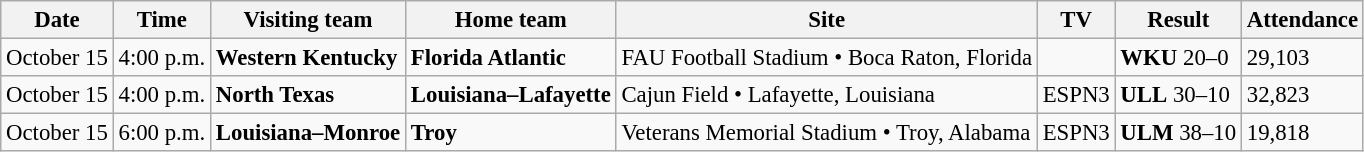<table class="wikitable" style="font-size:95%;">
<tr>
<th>Date</th>
<th>Time</th>
<th>Visiting team</th>
<th>Home team</th>
<th>Site</th>
<th>TV</th>
<th>Result</th>
<th>Attendance</th>
</tr>
<tr>
<td>October 15</td>
<td>4:00 p.m.</td>
<td><strong>Western Kentucky</strong></td>
<td><strong>Florida Atlantic</strong></td>
<td>FAU Football Stadium • Boca Raton, Florida</td>
<td></td>
<td><strong>WKU</strong> 20–0</td>
<td>29,103</td>
</tr>
<tr>
<td>October 15</td>
<td>4:00 p.m.</td>
<td><strong>North Texas</strong></td>
<td><strong>Louisiana–Lafayette</strong></td>
<td>Cajun Field • Lafayette, Louisiana</td>
<td>ESPN3</td>
<td><strong>ULL</strong> 30–10</td>
<td>32,823</td>
</tr>
<tr>
<td>October 15</td>
<td>6:00 p.m.</td>
<td><strong>Louisiana–Monroe</strong></td>
<td><strong>Troy</strong></td>
<td>Veterans Memorial Stadium • Troy, Alabama</td>
<td>ESPN3</td>
<td><strong>ULM</strong> 38–10</td>
<td>19,818</td>
</tr>
</table>
